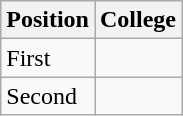<table class="wikitable sortable">
<tr>
<th>Position</th>
<th>College</th>
</tr>
<tr>
<td>First</td>
<td></td>
</tr>
<tr>
<td>Second</td>
<td></td>
</tr>
</table>
